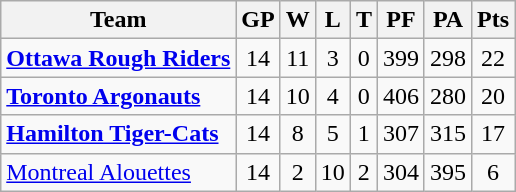<table class="wikitable">
<tr>
<th>Team</th>
<th>GP</th>
<th>W</th>
<th>L</th>
<th>T</th>
<th>PF</th>
<th>PA</th>
<th>Pts</th>
</tr>
<tr align="center">
<td align="left"><strong><a href='#'>Ottawa Rough Riders</a></strong></td>
<td>14</td>
<td>11</td>
<td>3</td>
<td>0</td>
<td>399</td>
<td>298</td>
<td>22</td>
</tr>
<tr align="center">
<td align="left"><strong><a href='#'>Toronto Argonauts</a></strong></td>
<td>14</td>
<td>10</td>
<td>4</td>
<td>0</td>
<td>406</td>
<td>280</td>
<td>20</td>
</tr>
<tr align="center">
<td align="left"><strong><a href='#'>Hamilton Tiger-Cats</a></strong></td>
<td>14</td>
<td>8</td>
<td>5</td>
<td>1</td>
<td>307</td>
<td>315</td>
<td>17</td>
</tr>
<tr align="center">
<td align="left"><a href='#'>Montreal Alouettes</a></td>
<td>14</td>
<td>2</td>
<td>10</td>
<td>2</td>
<td>304</td>
<td>395</td>
<td>6</td>
</tr>
</table>
